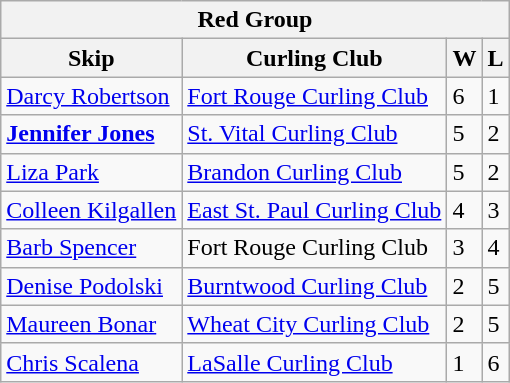<table class="wikitable">
<tr>
<th colspan="4">Red Group</th>
</tr>
<tr>
<th>Skip</th>
<th>Curling Club</th>
<th>W</th>
<th>L</th>
</tr>
<tr>
<td><a href='#'>Darcy Robertson</a></td>
<td><a href='#'>Fort Rouge Curling Club</a></td>
<td>6</td>
<td>1</td>
</tr>
<tr>
<td><strong><a href='#'>Jennifer Jones</a></strong></td>
<td><a href='#'>St. Vital Curling Club</a></td>
<td>5</td>
<td>2</td>
</tr>
<tr>
<td><a href='#'>Liza Park</a></td>
<td><a href='#'>Brandon Curling Club</a></td>
<td>5</td>
<td>2</td>
</tr>
<tr>
<td><a href='#'>Colleen Kilgallen</a></td>
<td><a href='#'>East St. Paul Curling Club</a></td>
<td>4</td>
<td>3</td>
</tr>
<tr>
<td><a href='#'>Barb Spencer</a></td>
<td>Fort Rouge Curling Club</td>
<td>3</td>
<td>4</td>
</tr>
<tr>
<td><a href='#'>Denise Podolski</a></td>
<td><a href='#'>Burntwood Curling Club</a></td>
<td>2</td>
<td>5</td>
</tr>
<tr>
<td><a href='#'>Maureen Bonar</a></td>
<td><a href='#'>Wheat City Curling Club</a></td>
<td>2</td>
<td>5</td>
</tr>
<tr>
<td><a href='#'>Chris Scalena</a></td>
<td><a href='#'>LaSalle Curling Club</a></td>
<td>1</td>
<td>6</td>
</tr>
</table>
